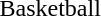<table>
<tr>
<td>Basketball</td>
<td></td>
<td></td>
<td></td>
</tr>
</table>
